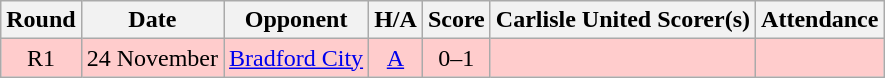<table class="wikitable" style="text-align:center">
<tr>
<th>Round</th>
<th>Date</th>
<th>Opponent</th>
<th>H/A</th>
<th>Score</th>
<th>Carlisle United Scorer(s)</th>
<th>Attendance</th>
</tr>
<tr bgcolor=#FFCCCC>
<td>R1</td>
<td align=left>24 November</td>
<td align=left><a href='#'>Bradford City</a></td>
<td><a href='#'>A</a></td>
<td>0–1</td>
<td align=left></td>
<td></td>
</tr>
</table>
